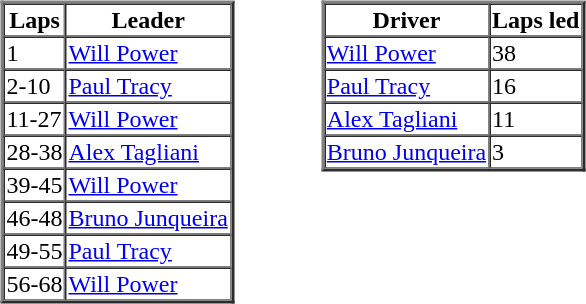<table>
<tr>
<td valign="top"><br><table border=2 cellspacing=0>
<tr>
<th>Laps</th>
<th>Leader</th>
</tr>
<tr>
<td>1</td>
<td><a href='#'>Will Power</a></td>
</tr>
<tr>
<td>2-10</td>
<td><a href='#'>Paul Tracy</a></td>
</tr>
<tr>
<td>11-27</td>
<td><a href='#'>Will Power</a></td>
</tr>
<tr>
<td>28-38</td>
<td><a href='#'>Alex Tagliani</a></td>
</tr>
<tr>
<td>39-45</td>
<td><a href='#'>Will Power</a></td>
</tr>
<tr>
<td>46-48</td>
<td><a href='#'>Bruno Junqueira</a></td>
</tr>
<tr>
<td>49-55</td>
<td><a href='#'>Paul Tracy</a></td>
</tr>
<tr>
<td>56-68</td>
<td><a href='#'>Will Power</a></td>
</tr>
</table>
</td>
<td width="50"> </td>
<td valign="top"><br><table border=2 cellspacing=0>
<tr>
<th>Driver</th>
<th>Laps led</th>
</tr>
<tr>
<td><a href='#'>Will Power</a></td>
<td>38</td>
</tr>
<tr>
<td><a href='#'>Paul Tracy</a></td>
<td>16</td>
</tr>
<tr>
<td><a href='#'>Alex Tagliani</a></td>
<td>11</td>
</tr>
<tr>
<td><a href='#'>Bruno Junqueira</a></td>
<td>3</td>
</tr>
</table>
</td>
</tr>
</table>
